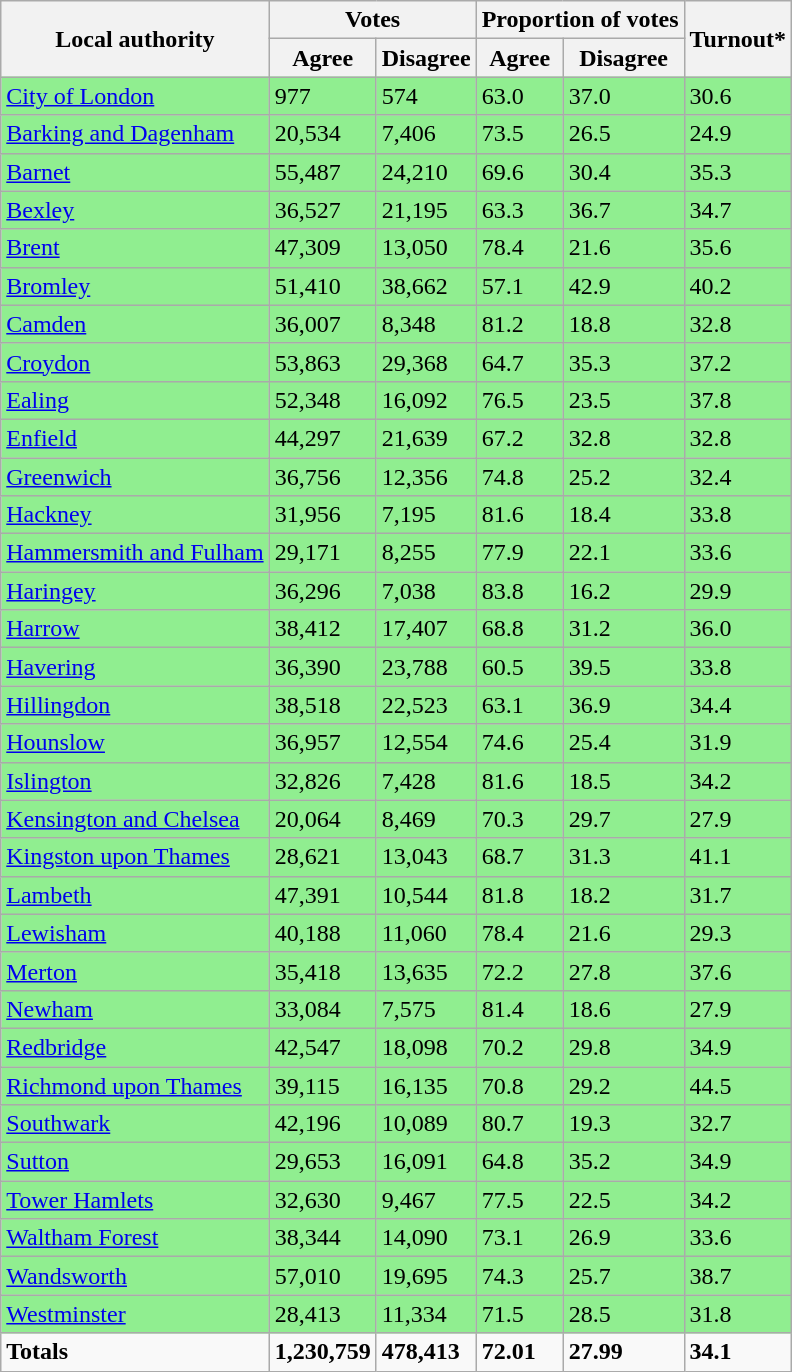<table class="wikitable sortable">
<tr>
<th rowspan="2">Local authority</th>
<th colspan="2">Votes</th>
<th colspan="2">Proportion of votes</th>
<th rowspan="2">Turnout*</th>
</tr>
<tr>
<th>Agree</th>
<th>Disagree</th>
<th>Agree</th>
<th>Disagree</th>
</tr>
<tr style="background:lightgreen;">
<td><a href='#'>City of London</a></td>
<td>977</td>
<td>574</td>
<td>63.0</td>
<td>37.0</td>
<td>30.6</td>
</tr>
<tr style="background:lightgreen;">
<td><a href='#'>Barking and Dagenham</a></td>
<td>20,534</td>
<td>7,406</td>
<td>73.5</td>
<td>26.5</td>
<td>24.9</td>
</tr>
<tr style="background:lightgreen;">
<td><a href='#'>Barnet</a></td>
<td>55,487</td>
<td>24,210</td>
<td>69.6</td>
<td>30.4</td>
<td>35.3</td>
</tr>
<tr style="background:lightgreen;">
<td><a href='#'>Bexley</a></td>
<td>36,527</td>
<td>21,195</td>
<td>63.3</td>
<td>36.7</td>
<td>34.7</td>
</tr>
<tr style="background:lightgreen;">
<td><a href='#'>Brent</a></td>
<td>47,309</td>
<td>13,050</td>
<td>78.4</td>
<td>21.6</td>
<td>35.6</td>
</tr>
<tr style="background:lightgreen;">
<td><a href='#'>Bromley</a></td>
<td>51,410</td>
<td>38,662</td>
<td>57.1</td>
<td>42.9</td>
<td>40.2</td>
</tr>
<tr style="background:lightgreen;">
<td><a href='#'>Camden</a></td>
<td>36,007</td>
<td>8,348</td>
<td>81.2</td>
<td>18.8</td>
<td>32.8</td>
</tr>
<tr style="background:lightgreen;">
<td><a href='#'>Croydon</a></td>
<td>53,863</td>
<td>29,368</td>
<td>64.7</td>
<td>35.3</td>
<td>37.2</td>
</tr>
<tr style="background:lightgreen;">
<td><a href='#'>Ealing</a></td>
<td>52,348</td>
<td>16,092</td>
<td>76.5</td>
<td>23.5</td>
<td>37.8</td>
</tr>
<tr style="background:lightgreen;">
<td><a href='#'>Enfield</a></td>
<td>44,297</td>
<td>21,639</td>
<td>67.2</td>
<td>32.8</td>
<td>32.8</td>
</tr>
<tr style="background:lightgreen;">
<td><a href='#'>Greenwich</a></td>
<td>36,756</td>
<td>12,356</td>
<td>74.8</td>
<td>25.2</td>
<td>32.4</td>
</tr>
<tr style="background:lightgreen;">
<td><a href='#'>Hackney</a></td>
<td>31,956</td>
<td>7,195</td>
<td>81.6</td>
<td>18.4</td>
<td>33.8</td>
</tr>
<tr style="background:lightgreen;">
<td><a href='#'>Hammersmith and Fulham</a></td>
<td>29,171</td>
<td>8,255</td>
<td>77.9</td>
<td>22.1</td>
<td>33.6</td>
</tr>
<tr style="background:lightgreen;">
<td><a href='#'>Haringey</a></td>
<td>36,296</td>
<td>7,038</td>
<td>83.8</td>
<td>16.2</td>
<td>29.9</td>
</tr>
<tr style="background:lightgreen;">
<td><a href='#'>Harrow</a></td>
<td>38,412</td>
<td>17,407</td>
<td>68.8</td>
<td>31.2</td>
<td>36.0</td>
</tr>
<tr style="background:lightgreen;">
<td><a href='#'>Havering</a></td>
<td>36,390</td>
<td>23,788</td>
<td>60.5</td>
<td>39.5</td>
<td>33.8</td>
</tr>
<tr style="background:lightgreen;">
<td><a href='#'>Hillingdon</a></td>
<td>38,518</td>
<td>22,523</td>
<td>63.1</td>
<td>36.9</td>
<td>34.4</td>
</tr>
<tr style="background:lightgreen;">
<td><a href='#'>Hounslow</a></td>
<td>36,957</td>
<td>12,554</td>
<td>74.6</td>
<td>25.4</td>
<td>31.9</td>
</tr>
<tr style="background:lightgreen;">
<td><a href='#'>Islington</a></td>
<td>32,826</td>
<td>7,428</td>
<td>81.6</td>
<td>18.5</td>
<td>34.2</td>
</tr>
<tr style="background:lightgreen;">
<td><a href='#'>Kensington and Chelsea</a></td>
<td>20,064</td>
<td>8,469</td>
<td>70.3</td>
<td>29.7</td>
<td>27.9</td>
</tr>
<tr style="background:lightgreen;">
<td><a href='#'>Kingston upon Thames</a></td>
<td>28,621</td>
<td>13,043</td>
<td>68.7</td>
<td>31.3</td>
<td>41.1</td>
</tr>
<tr style="background:lightgreen;">
<td><a href='#'>Lambeth</a></td>
<td>47,391</td>
<td>10,544</td>
<td>81.8</td>
<td>18.2</td>
<td>31.7</td>
</tr>
<tr style="background:lightgreen;">
<td><a href='#'>Lewisham</a></td>
<td>40,188</td>
<td>11,060</td>
<td>78.4</td>
<td>21.6</td>
<td>29.3</td>
</tr>
<tr style="background:lightgreen;">
<td><a href='#'>Merton</a></td>
<td>35,418</td>
<td>13,635</td>
<td>72.2</td>
<td>27.8</td>
<td>37.6</td>
</tr>
<tr style="background:lightgreen;">
<td><a href='#'>Newham</a></td>
<td>33,084</td>
<td>7,575</td>
<td>81.4</td>
<td>18.6</td>
<td>27.9</td>
</tr>
<tr style="background:lightgreen;">
<td><a href='#'>Redbridge</a></td>
<td>42,547</td>
<td>18,098</td>
<td>70.2</td>
<td>29.8</td>
<td>34.9</td>
</tr>
<tr style="background:lightgreen;">
<td><a href='#'>Richmond upon Thames</a></td>
<td>39,115</td>
<td>16,135</td>
<td>70.8</td>
<td>29.2</td>
<td>44.5</td>
</tr>
<tr style="background:lightgreen;">
<td><a href='#'>Southwark</a></td>
<td>42,196</td>
<td>10,089</td>
<td>80.7</td>
<td>19.3</td>
<td>32.7</td>
</tr>
<tr style="background:lightgreen;">
<td><a href='#'>Sutton</a></td>
<td>29,653</td>
<td>16,091</td>
<td>64.8</td>
<td>35.2</td>
<td>34.9</td>
</tr>
<tr style="background:lightgreen;">
<td><a href='#'>Tower Hamlets</a></td>
<td>32,630</td>
<td>9,467</td>
<td>77.5</td>
<td>22.5</td>
<td>34.2</td>
</tr>
<tr style="background:lightgreen;">
<td><a href='#'>Waltham Forest</a></td>
<td>38,344</td>
<td>14,090</td>
<td>73.1</td>
<td>26.9</td>
<td>33.6</td>
</tr>
<tr style="background:lightgreen;">
<td><a href='#'>Wandsworth</a></td>
<td>57,010</td>
<td>19,695</td>
<td>74.3</td>
<td>25.7</td>
<td>38.7</td>
</tr>
<tr style="background:lightgreen;">
<td><a href='#'>Westminster</a></td>
<td>28,413</td>
<td>11,334</td>
<td>71.5</td>
<td>28.5</td>
<td>31.8</td>
</tr>
<tr class="sortbottom">
<td><strong>Totals</strong></td>
<td><strong>1,230,759</strong></td>
<td><strong>478,413</strong></td>
<td><strong>72.01</strong></td>
<td><strong>27.99</strong></td>
<td><strong>34.1</strong></td>
</tr>
</table>
